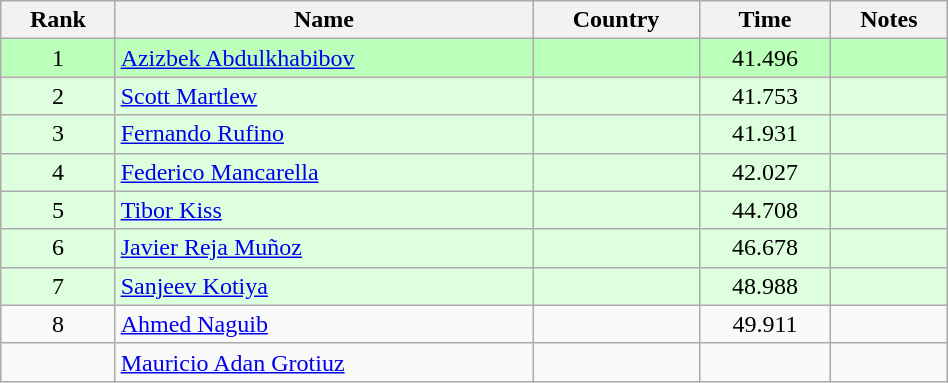<table class="wikitable" style="text-align:center;width: 50%">
<tr>
<th>Rank</th>
<th>Name</th>
<th>Country</th>
<th>Time</th>
<th>Notes</th>
</tr>
<tr bgcolor=bbffbb>
<td>1</td>
<td align="left"><a href='#'>Azizbek Abdulkhabibov</a></td>
<td align="left"></td>
<td>41.496</td>
<td></td>
</tr>
<tr bgcolor=ddffdd>
<td>2</td>
<td align="left"><a href='#'>Scott Martlew</a></td>
<td align="left"></td>
<td>41.753</td>
<td></td>
</tr>
<tr bgcolor=ddffdd>
<td>3</td>
<td align="left"><a href='#'>Fernando Rufino</a></td>
<td align="left"></td>
<td>41.931</td>
<td></td>
</tr>
<tr bgcolor=ddffdd>
<td>4</td>
<td align="left"><a href='#'>Federico Mancarella</a></td>
<td align="left"></td>
<td>42.027</td>
<td></td>
</tr>
<tr bgcolor=ddffdd>
<td>5</td>
<td align="left"><a href='#'>Tibor Kiss</a></td>
<td align="left"></td>
<td>44.708</td>
<td></td>
</tr>
<tr bgcolor=ddffdd>
<td>6</td>
<td align="left"><a href='#'>Javier Reja Muñoz</a></td>
<td align="left"></td>
<td>46.678</td>
<td></td>
</tr>
<tr bgcolor=ddffdd>
<td>7</td>
<td align="left"><a href='#'>Sanjeev Kotiya</a></td>
<td align="left"></td>
<td>48.988</td>
<td></td>
</tr>
<tr>
<td>8</td>
<td align="left"><a href='#'>Ahmed Naguib</a></td>
<td align="left"></td>
<td>49.911</td>
<td></td>
</tr>
<tr>
<td></td>
<td align="left"><a href='#'>Mauricio Adan Grotiuz</a></td>
<td align="left"></td>
<td></td>
<td></td>
</tr>
</table>
